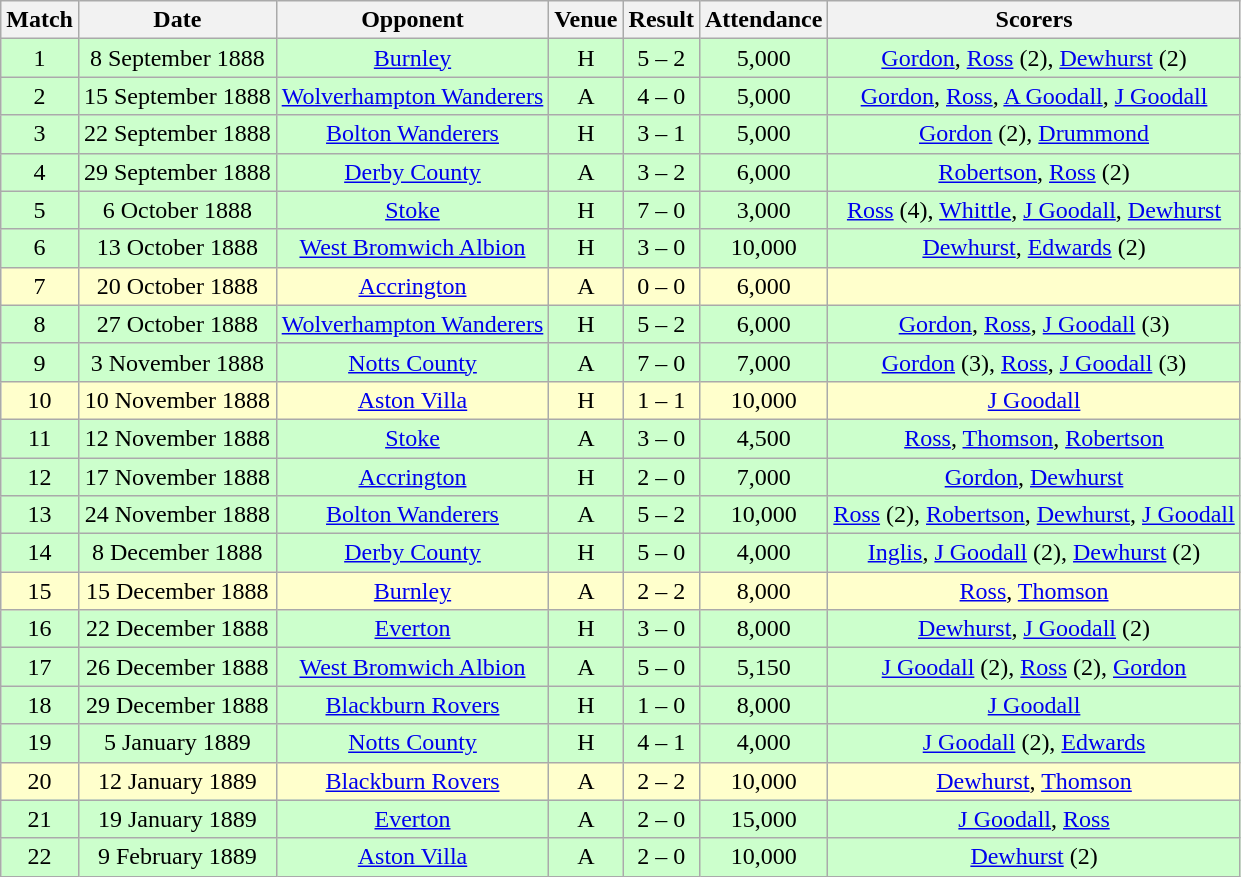<table class="wikitable" style="font-size:100%; text-align:center">
<tr>
<th>Match</th>
<th>Date</th>
<th>Opponent</th>
<th>Venue</th>
<th>Result</th>
<th>Attendance</th>
<th>Scorers</th>
</tr>
<tr style="background-color: #CCFFCC;">
<td>1</td>
<td>8 September 1888</td>
<td><a href='#'>Burnley</a></td>
<td>H</td>
<td>5 – 2</td>
<td>5,000</td>
<td><a href='#'>Gordon</a>, <a href='#'>Ross</a> (2), <a href='#'>Dewhurst</a> (2)</td>
</tr>
<tr style="background-color: #CCFFCC;">
<td>2</td>
<td>15 September 1888</td>
<td><a href='#'>Wolverhampton Wanderers</a></td>
<td>A</td>
<td>4 – 0</td>
<td>5,000</td>
<td><a href='#'>Gordon</a>, <a href='#'>Ross</a>, <a href='#'>A Goodall</a>, <a href='#'>J Goodall</a></td>
</tr>
<tr style="background-color: #CCFFCC;">
<td>3</td>
<td>22 September 1888</td>
<td><a href='#'>Bolton Wanderers</a></td>
<td>H</td>
<td>3 – 1</td>
<td>5,000</td>
<td><a href='#'>Gordon</a> (2), <a href='#'>Drummond</a></td>
</tr>
<tr style="background-color: #CCFFCC;">
<td>4</td>
<td>29 September 1888</td>
<td><a href='#'>Derby County</a></td>
<td>A</td>
<td>3 – 2</td>
<td>6,000</td>
<td><a href='#'>Robertson</a>, <a href='#'>Ross</a> (2)</td>
</tr>
<tr style="background-color: #CCFFCC;">
<td>5</td>
<td>6 October 1888</td>
<td><a href='#'>Stoke</a></td>
<td>H</td>
<td>7 – 0</td>
<td>3,000</td>
<td><a href='#'>Ross</a> (4), <a href='#'>Whittle</a>, <a href='#'>J Goodall</a>, <a href='#'>Dewhurst</a></td>
</tr>
<tr style="background-color: #CCFFCC;">
<td>6</td>
<td>13 October 1888</td>
<td><a href='#'>West Bromwich Albion</a></td>
<td>H</td>
<td>3 – 0</td>
<td>10,000</td>
<td><a href='#'>Dewhurst</a>, <a href='#'>Edwards</a> (2)</td>
</tr>
<tr style="background-color: #FFFFCC;">
<td>7</td>
<td>20 October 1888</td>
<td><a href='#'>Accrington</a></td>
<td>A</td>
<td>0 – 0</td>
<td>6,000</td>
<td></td>
</tr>
<tr style="background-color: #CCFFCC;">
<td>8</td>
<td>27 October 1888</td>
<td><a href='#'>Wolverhampton Wanderers</a></td>
<td>H</td>
<td>5 – 2</td>
<td>6,000</td>
<td><a href='#'>Gordon</a>, <a href='#'>Ross</a>, <a href='#'>J Goodall</a> (3)</td>
</tr>
<tr style="background-color: #CCFFCC;">
<td>9</td>
<td>3 November 1888</td>
<td><a href='#'>Notts County</a></td>
<td>A</td>
<td>7 – 0</td>
<td>7,000</td>
<td><a href='#'>Gordon</a> (3), <a href='#'>Ross</a>, <a href='#'>J Goodall</a> (3)</td>
</tr>
<tr style="background-color: #FFFFCC;">
<td>10</td>
<td>10 November 1888</td>
<td><a href='#'>Aston Villa</a></td>
<td>H</td>
<td>1 – 1</td>
<td>10,000</td>
<td><a href='#'>J Goodall</a></td>
</tr>
<tr style="background-color: #CCFFCC;">
<td>11</td>
<td>12 November 1888</td>
<td><a href='#'>Stoke</a></td>
<td>A</td>
<td>3 – 0</td>
<td>4,500</td>
<td><a href='#'>Ross</a>, <a href='#'>Thomson</a>, <a href='#'>Robertson</a></td>
</tr>
<tr style="background-color: #CCFFCC;">
<td>12</td>
<td>17 November 1888</td>
<td><a href='#'>Accrington</a></td>
<td>H</td>
<td>2 – 0</td>
<td>7,000</td>
<td><a href='#'>Gordon</a>, <a href='#'>Dewhurst</a></td>
</tr>
<tr style="background-color: #CCFFCC;">
<td>13</td>
<td>24 November 1888</td>
<td><a href='#'>Bolton Wanderers</a></td>
<td>A</td>
<td>5 – 2</td>
<td>10,000</td>
<td><a href='#'>Ross</a> (2), <a href='#'>Robertson</a>, <a href='#'>Dewhurst</a>, <a href='#'>J Goodall</a></td>
</tr>
<tr style="background-color: #CCFFCC;">
<td>14</td>
<td>8 December 1888</td>
<td><a href='#'>Derby County</a></td>
<td>H</td>
<td>5 – 0</td>
<td>4,000</td>
<td><a href='#'>Inglis</a>, <a href='#'>J Goodall</a> (2), <a href='#'>Dewhurst</a> (2)</td>
</tr>
<tr style="background-color: #FFFFCC;">
<td>15</td>
<td>15 December 1888</td>
<td><a href='#'>Burnley</a></td>
<td>A</td>
<td>2 – 2</td>
<td>8,000</td>
<td><a href='#'>Ross</a>, <a href='#'>Thomson</a></td>
</tr>
<tr style="background-color: #CCFFCC;">
<td>16</td>
<td>22 December 1888</td>
<td><a href='#'>Everton</a></td>
<td>H</td>
<td>3 – 0</td>
<td>8,000</td>
<td><a href='#'>Dewhurst</a>, <a href='#'>J Goodall</a> (2)</td>
</tr>
<tr style="background-color: #CCFFCC;">
<td>17</td>
<td>26 December 1888</td>
<td><a href='#'>West Bromwich Albion</a></td>
<td>A</td>
<td>5 – 0</td>
<td>5,150</td>
<td><a href='#'>J Goodall</a> (2), <a href='#'>Ross</a> (2), <a href='#'>Gordon</a></td>
</tr>
<tr style="background-color: #CCFFCC;">
<td>18</td>
<td>29 December 1888</td>
<td><a href='#'>Blackburn Rovers</a></td>
<td>H</td>
<td>1 – 0</td>
<td>8,000</td>
<td><a href='#'>J Goodall</a></td>
</tr>
<tr style="background-color: #CCFFCC;">
<td>19</td>
<td>5 January 1889</td>
<td><a href='#'>Notts County</a></td>
<td>H</td>
<td>4 – 1</td>
<td>4,000</td>
<td><a href='#'>J Goodall</a> (2), <a href='#'>Edwards</a></td>
</tr>
<tr style="background-color: #FFFFCC;">
<td>20</td>
<td>12 January 1889</td>
<td><a href='#'>Blackburn Rovers</a></td>
<td>A</td>
<td>2 – 2</td>
<td>10,000</td>
<td><a href='#'>Dewhurst</a>, <a href='#'>Thomson</a></td>
</tr>
<tr style="background-color: #CCFFCC;">
<td>21</td>
<td>19 January 1889</td>
<td><a href='#'>Everton</a></td>
<td>A</td>
<td>2 – 0</td>
<td>15,000</td>
<td><a href='#'>J Goodall</a>, <a href='#'>Ross</a></td>
</tr>
<tr style="background-color: #CCFFCC;">
<td>22</td>
<td>9 February 1889</td>
<td><a href='#'>Aston Villa</a></td>
<td>A</td>
<td>2 – 0</td>
<td>10,000</td>
<td><a href='#'>Dewhurst</a> (2)</td>
</tr>
</table>
